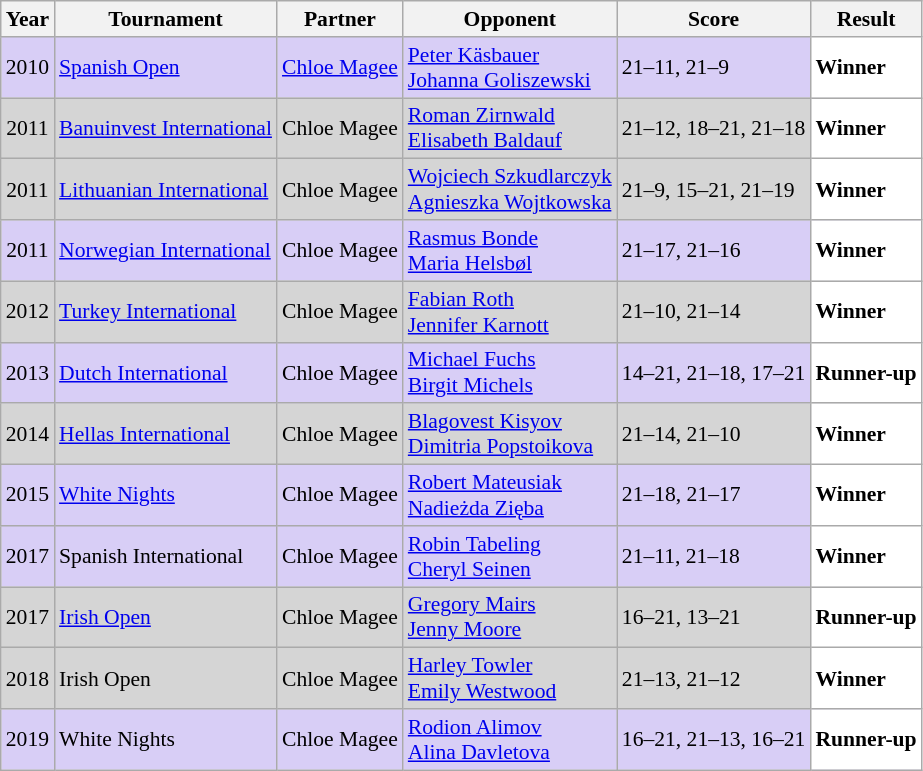<table class="sortable wikitable" style="font-size: 90%;">
<tr>
<th>Year</th>
<th>Tournament</th>
<th>Partner</th>
<th>Opponent</th>
<th>Score</th>
<th>Result</th>
</tr>
<tr style="background:#D8CEF6">
<td align="center">2010</td>
<td align="left"><a href='#'>Spanish Open</a></td>
<td align="left"> <a href='#'>Chloe Magee</a></td>
<td align="left"> <a href='#'>Peter Käsbauer</a><br> <a href='#'>Johanna Goliszewski</a></td>
<td align="left">21–11, 21–9</td>
<td style="text-align:left; background:white"> <strong>Winner</strong></td>
</tr>
<tr style="background:#D5D5D5">
<td align="center">2011</td>
<td align="left"><a href='#'>Banuinvest International</a></td>
<td align="left"> Chloe Magee</td>
<td align="left"> <a href='#'>Roman Zirnwald</a><br> <a href='#'>Elisabeth Baldauf</a></td>
<td align="left">21–12, 18–21, 21–18</td>
<td style="text-align:left; background:white"> <strong>Winner</strong></td>
</tr>
<tr style="background:#D5D5D5">
<td align="center">2011</td>
<td align="left"><a href='#'>Lithuanian International</a></td>
<td align="left"> Chloe Magee</td>
<td align="left"> <a href='#'>Wojciech Szkudlarczyk</a><br> <a href='#'>Agnieszka Wojtkowska</a></td>
<td align="left">21–9, 15–21, 21–19</td>
<td style="text-align:left; background:white"> <strong>Winner</strong></td>
</tr>
<tr style="background:#D8CEF6">
<td align="center">2011</td>
<td align="left"><a href='#'>Norwegian International</a></td>
<td align="left"> Chloe Magee</td>
<td align="left"> <a href='#'>Rasmus Bonde</a><br> <a href='#'>Maria Helsbøl</a></td>
<td align="left">21–17, 21–16</td>
<td style="text-align:left; background:white"> <strong>Winner</strong></td>
</tr>
<tr style="background:#D5D5D5">
<td align="center">2012</td>
<td align="left"><a href='#'>Turkey International</a></td>
<td align="left"> Chloe Magee</td>
<td align="left"> <a href='#'>Fabian Roth</a><br> <a href='#'>Jennifer Karnott</a></td>
<td align="left">21–10, 21–14</td>
<td style="text-align:left; background:white"> <strong>Winner</strong></td>
</tr>
<tr style="background:#D8CEF6">
<td align="center">2013</td>
<td align="left"><a href='#'>Dutch International</a></td>
<td align="left"> Chloe Magee</td>
<td align="left"> <a href='#'>Michael Fuchs</a><br> <a href='#'>Birgit Michels</a></td>
<td align="left">14–21, 21–18, 17–21</td>
<td style="text-align:left; background:white"> <strong>Runner-up</strong></td>
</tr>
<tr style="background:#D5D5D5">
<td align="center">2014</td>
<td align="left"><a href='#'>Hellas International</a></td>
<td align="left"> Chloe Magee</td>
<td align="left"> <a href='#'>Blagovest Kisyov</a><br> <a href='#'>Dimitria Popstoikova</a></td>
<td align="left">21–14, 21–10</td>
<td style="text-align:left; background:white"> <strong>Winner</strong></td>
</tr>
<tr style="background:#D8CEF6">
<td align="center">2015</td>
<td align="left"><a href='#'>White Nights</a></td>
<td align="left"> Chloe Magee</td>
<td align="left"> <a href='#'>Robert Mateusiak</a><br> <a href='#'>Nadieżda Zięba</a></td>
<td align="left">21–18, 21–17</td>
<td style="text-align:left; background:white"> <strong>Winner</strong></td>
</tr>
<tr style="background:#D8CEF6">
<td align="center">2017</td>
<td align="left">Spanish International</td>
<td align="left"> Chloe Magee</td>
<td align="left"> <a href='#'>Robin Tabeling</a><br> <a href='#'>Cheryl Seinen</a></td>
<td align="left">21–11, 21–18</td>
<td style="text-align:left; background:white"> <strong>Winner</strong></td>
</tr>
<tr style="background:#D5D5D5">
<td align="center">2017</td>
<td align="left"><a href='#'>Irish Open</a></td>
<td align="left"> Chloe Magee</td>
<td align="left"> <a href='#'>Gregory Mairs</a><br> <a href='#'>Jenny Moore</a></td>
<td align="left">16–21, 13–21</td>
<td style="text-align:left; background:white"> <strong>Runner-up</strong></td>
</tr>
<tr style="background:#D5D5D5">
<td align="center">2018</td>
<td align="left">Irish Open</td>
<td align="left"> Chloe Magee</td>
<td align="left"> <a href='#'>Harley Towler</a><br> <a href='#'>Emily Westwood</a></td>
<td align="left">21–13, 21–12</td>
<td style="text-align:left; background:white"> <strong>Winner</strong></td>
</tr>
<tr style="background:#D8CEF6">
<td align="center">2019</td>
<td align="left">White Nights</td>
<td align="left"> Chloe Magee</td>
<td align="left"> <a href='#'>Rodion Alimov</a><br> <a href='#'>Alina Davletova</a></td>
<td align="left">16–21, 21–13, 16–21</td>
<td style="text-align:left; background:white"> <strong>Runner-up</strong></td>
</tr>
</table>
